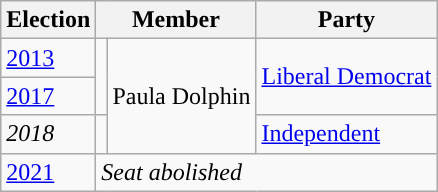<table class="wikitable">
<tr>
<th>Election</th>
<th colspan="2">Member</th>
<th>Party</th>
</tr>
<tr>
<td><a href='#'>2013</a></td>
<td rowspan="2" style="background-color: "></td>
<td rowspan="3">Paula Dolphin</td>
<td rowspan="2"><a href='#'>Liberal Democrat</a></td>
</tr>
<tr>
<td><a href='#'>2017</a></td>
</tr>
<tr>
<td><em>2018</em></td>
<td rowspan="1" style="background-color: "></td>
<td rowspan="1"><a href='#'>Independent</a></td>
</tr>
<tr>
<td><a href='#'>2021</a></td>
<td colspan="3"><em>Seat abolished</em></td>
</tr>
</table>
